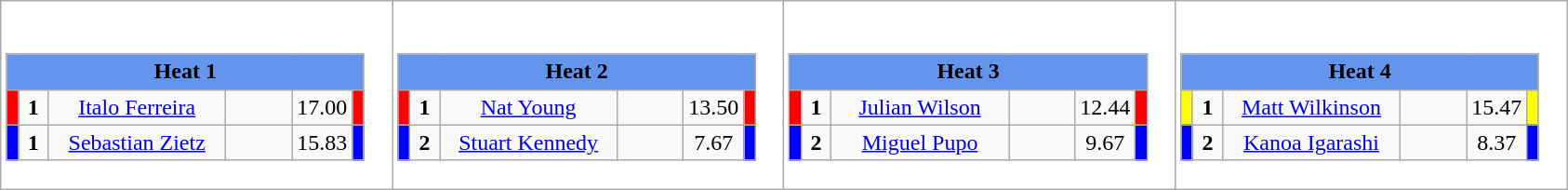<table class="wikitable" style="background:#fff;">
<tr>
<td><div><br><table class="wikitable">
<tr>
<td colspan="6"  style="text-align:center; background:#6495ed;"><strong>Heat 1</strong></td>
</tr>
<tr>
<td style="width:01px; background: #f00;"></td>
<td style="width:14px; text-align:center;"><strong>1</strong></td>
<td style="width:120px; text-align:center;"><a href='#'>Italo Ferreira</a></td>
<td style="width:40px; text-align:center;"></td>
<td style="width:20px; text-align:center;">17.00</td>
<td style="width:01px; background: #f00;"></td>
</tr>
<tr>
<td style="width:01px; background: #00f;"></td>
<td style="width:14px; text-align:center;"><strong>1</strong></td>
<td style="width:120px; text-align:center;"><a href='#'>Sebastian Zietz</a></td>
<td style="width:40px; text-align:center;"></td>
<td style="width:20px; text-align:center;">15.83</td>
<td style="width:01px; background: #00f;"></td>
</tr>
</table>
</div></td>
<td><div><br><table class="wikitable">
<tr>
<td colspan="6"  style="text-align:center; background:#6495ed;"><strong>Heat 2</strong></td>
</tr>
<tr>
<td style="width:01px; background: #f00;"></td>
<td style="width:14px; text-align:center;"><strong>1</strong></td>
<td style="width:120px; text-align:center;"><a href='#'>Nat Young</a></td>
<td style="width:40px; text-align:center;"></td>
<td style="width:20px; text-align:center;">13.50</td>
<td style="width:01px; background: #f00;"></td>
</tr>
<tr>
<td style="width:01px; background: #00f;"></td>
<td style="width:14px; text-align:center;"><strong>2</strong></td>
<td style="width:120px; text-align:center;"><a href='#'>Stuart Kennedy</a></td>
<td style="width:40px; text-align:center;"></td>
<td style="width:20px; text-align:center;">7.67</td>
<td style="width:01px; background: #00f;"></td>
</tr>
</table>
</div></td>
<td><div><br><table class="wikitable">
<tr>
<td colspan="6"  style="text-align:center; background:#6495ed;"><strong>Heat 3</strong></td>
</tr>
<tr>
<td style="width:01px; background: #f00;"></td>
<td style="width:14px; text-align:center;"><strong>1</strong></td>
<td style="width:120px; text-align:center;"><a href='#'>Julian Wilson</a></td>
<td style="width:40px; text-align:center;"></td>
<td style="width:20px; text-align:center;">12.44</td>
<td style="width:01px; background: #f00;"></td>
</tr>
<tr>
<td style="width:01px; background: #00f;"></td>
<td style="width:14px; text-align:center;"><strong>2</strong></td>
<td style="width:120px; text-align:center;"><a href='#'>Miguel Pupo</a></td>
<td style="width:40px; text-align:center;"></td>
<td style="width:20px; text-align:center;">9.67</td>
<td style="width:01px; background: #00f;"></td>
</tr>
</table>
</div></td>
<td><div><br><table class="wikitable">
<tr>
<td colspan="6"  style="text-align:center; background:#6495ed;"><strong>Heat 4</strong></td>
</tr>
<tr>
<td style="width:01px; background: #ff0;"></td>
<td style="width:14px; text-align:center;"><strong>1</strong></td>
<td style="width:120px; text-align:center;"><a href='#'>Matt Wilkinson</a></td>
<td style="width:40px; text-align:center;"></td>
<td style="width:20px; text-align:center;">15.47</td>
<td style="width:01px; background: #ff0;"></td>
</tr>
<tr>
<td style="width:01px; background: #00f;"></td>
<td style="width:14px; text-align:center;"><strong>2</strong></td>
<td style="width:120px; text-align:center;"><a href='#'>Kanoa Igarashi</a></td>
<td style="width:40px; text-align:center;"></td>
<td style="width:20px; text-align:center;">8.37</td>
<td style="width:01px; background: #00f;"></td>
</tr>
</table>
</div></td>
</tr>
</table>
